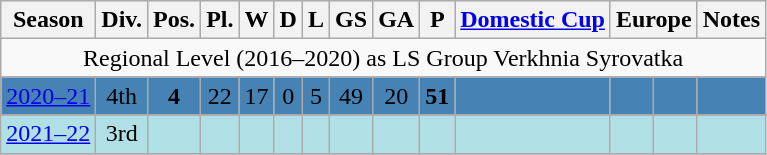<table class="wikitable" style="font-size:100%">
<tr bgcolor="#efefef">
<th>Season</th>
<th>Div.</th>
<th>Pos.</th>
<th>Pl.</th>
<th>W</th>
<th>D</th>
<th>L</th>
<th>GS</th>
<th>GA</th>
<th>P</th>
<th><a href='#'>Domestic Cup</a></th>
<th colspan=2>Europe</th>
<th>Notes</th>
</tr>
<tr>
<td align=center colspan=14>Regional Level (2016–2020) as LS Group Verkhnia Syrovatka</td>
</tr>
<tr bgcolor=SteelBlue>
<td align=center><a href='#'>2020–21</a></td>
<td align=center>4th<br></td>
<td align=center><strong>4</strong></td>
<td align=center>22</td>
<td align=center>17</td>
<td align=center>0</td>
<td align=center>5</td>
<td align=center>49</td>
<td align=center>20</td>
<td align=center><strong>51</strong></td>
<td align=center></td>
<td align=center></td>
<td align=center></td>
<td align=center></td>
</tr>
<tr>
</tr>
<tr bgcolor="LightCyan">
</tr>
<tr bgcolor=PowderBlue>
<td align=center><a href='#'>2021–22</a></td>
<td align=center>3rd<br></td>
<td align=center></td>
<td align=center></td>
<td align=center></td>
<td align=center></td>
<td align=center></td>
<td align=center></td>
<td align=center></td>
<td align=center></td>
<td align=center></td>
<td align=center></td>
<td align=center></td>
<td align=center></td>
</tr>
<tr>
</tr>
</table>
